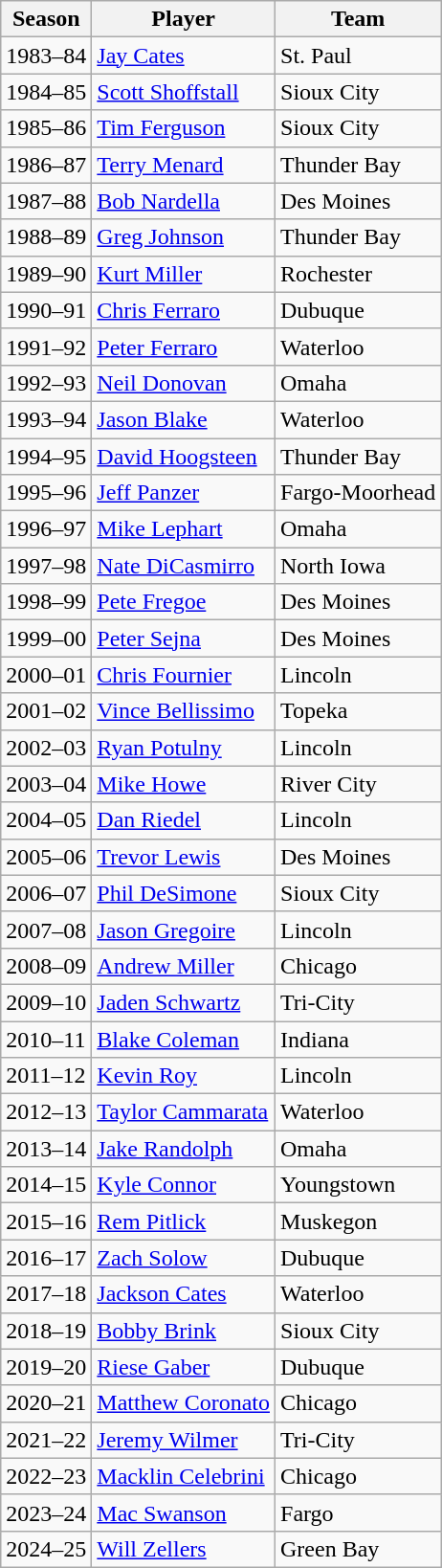<table class="wikitable sortable">
<tr>
<th>Season</th>
<th>Player</th>
<th>Team</th>
</tr>
<tr>
<td>1983–84</td>
<td><a href='#'>Jay Cates</a></td>
<td>St. Paul</td>
</tr>
<tr>
<td>1984–85</td>
<td><a href='#'>Scott Shoffstall</a></td>
<td>Sioux City</td>
</tr>
<tr>
<td>1985–86</td>
<td><a href='#'>Tim Ferguson</a></td>
<td>Sioux City</td>
</tr>
<tr>
<td>1986–87</td>
<td><a href='#'>Terry Menard</a></td>
<td>Thunder Bay</td>
</tr>
<tr>
<td>1987–88</td>
<td><a href='#'>Bob Nardella</a></td>
<td>Des Moines</td>
</tr>
<tr>
<td>1988–89</td>
<td><a href='#'>Greg Johnson</a></td>
<td>Thunder Bay</td>
</tr>
<tr>
<td>1989–90</td>
<td><a href='#'>Kurt Miller</a></td>
<td>Rochester</td>
</tr>
<tr>
<td>1990–91</td>
<td><a href='#'>Chris Ferraro</a></td>
<td>Dubuque</td>
</tr>
<tr>
<td>1991–92</td>
<td><a href='#'>Peter Ferraro</a></td>
<td>Waterloo</td>
</tr>
<tr>
<td>1992–93</td>
<td><a href='#'>Neil Donovan</a></td>
<td>Omaha</td>
</tr>
<tr>
<td>1993–94</td>
<td><a href='#'>Jason Blake</a></td>
<td>Waterloo</td>
</tr>
<tr>
<td>1994–95</td>
<td><a href='#'>David Hoogsteen</a></td>
<td>Thunder Bay</td>
</tr>
<tr>
<td>1995–96</td>
<td><a href='#'>Jeff Panzer</a></td>
<td>Fargo-Moorhead</td>
</tr>
<tr>
<td>1996–97</td>
<td><a href='#'>Mike Lephart</a></td>
<td>Omaha</td>
</tr>
<tr>
<td>1997–98</td>
<td><a href='#'>Nate DiCasmirro</a></td>
<td>North Iowa</td>
</tr>
<tr>
<td>1998–99</td>
<td><a href='#'>Pete Fregoe</a></td>
<td>Des Moines</td>
</tr>
<tr>
<td>1999–00</td>
<td><a href='#'>Peter Sejna</a></td>
<td>Des Moines</td>
</tr>
<tr>
<td>2000–01</td>
<td><a href='#'>Chris Fournier</a></td>
<td>Lincoln</td>
</tr>
<tr>
<td>2001–02</td>
<td><a href='#'>Vince Bellissimo</a></td>
<td>Topeka</td>
</tr>
<tr>
<td>2002–03</td>
<td><a href='#'>Ryan Potulny</a></td>
<td>Lincoln</td>
</tr>
<tr>
<td>2003–04</td>
<td><a href='#'>Mike Howe</a></td>
<td>River City</td>
</tr>
<tr>
<td>2004–05</td>
<td><a href='#'>Dan Riedel</a></td>
<td>Lincoln</td>
</tr>
<tr>
<td>2005–06</td>
<td><a href='#'>Trevor Lewis</a></td>
<td>Des Moines</td>
</tr>
<tr>
<td>2006–07</td>
<td><a href='#'>Phil DeSimone</a></td>
<td>Sioux City</td>
</tr>
<tr>
<td>2007–08</td>
<td><a href='#'>Jason Gregoire</a></td>
<td>Lincoln</td>
</tr>
<tr>
<td>2008–09</td>
<td><a href='#'>Andrew Miller</a></td>
<td>Chicago</td>
</tr>
<tr>
<td>2009–10</td>
<td><a href='#'>Jaden Schwartz</a></td>
<td>Tri-City</td>
</tr>
<tr>
<td>2010–11</td>
<td><a href='#'>Blake Coleman</a></td>
<td>Indiana</td>
</tr>
<tr>
<td>2011–12</td>
<td><a href='#'>Kevin Roy</a></td>
<td>Lincoln</td>
</tr>
<tr>
<td>2012–13</td>
<td><a href='#'>Taylor Cammarata</a></td>
<td>Waterloo</td>
</tr>
<tr>
<td>2013–14</td>
<td><a href='#'>Jake Randolph</a></td>
<td>Omaha</td>
</tr>
<tr>
<td>2014–15</td>
<td><a href='#'>Kyle Connor</a></td>
<td>Youngstown</td>
</tr>
<tr>
<td>2015–16</td>
<td><a href='#'>Rem Pitlick</a></td>
<td>Muskegon</td>
</tr>
<tr>
<td>2016–17</td>
<td><a href='#'>Zach Solow</a></td>
<td>Dubuque</td>
</tr>
<tr>
<td>2017–18</td>
<td><a href='#'>Jackson Cates</a></td>
<td>Waterloo</td>
</tr>
<tr>
<td>2018–19</td>
<td><a href='#'>Bobby Brink</a></td>
<td>Sioux City</td>
</tr>
<tr>
<td>2019–20</td>
<td><a href='#'>Riese Gaber</a></td>
<td>Dubuque</td>
</tr>
<tr>
<td>2020–21</td>
<td><a href='#'>Matthew Coronato</a></td>
<td>Chicago</td>
</tr>
<tr>
<td>2021–22</td>
<td><a href='#'>Jeremy Wilmer</a></td>
<td>Tri-City</td>
</tr>
<tr>
<td>2022–23</td>
<td><a href='#'>Macklin Celebrini</a></td>
<td>Chicago</td>
</tr>
<tr>
<td>2023–24</td>
<td><a href='#'>Mac Swanson</a></td>
<td>Fargo</td>
</tr>
<tr>
<td>2024–25</td>
<td><a href='#'>Will Zellers</a></td>
<td>Green Bay</td>
</tr>
</table>
